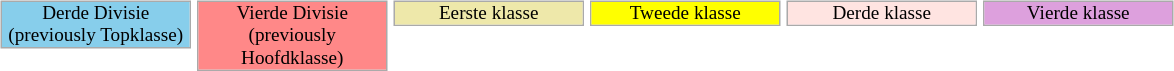<table align="center">
<tr>
<td valign="top"><br><table cellpadding="0" cellspacing="0" style="font-size:80%;border:1px solid #AAAAAA;text-align:center;" width="127">
<tr style="background-color:#87CEEB">
<td>Derde Divisie<br>(previously Topklasse)</td>
</tr>
</table>
</td>
<td valign="top"><br><table cellpadding="0" cellspacing="0" style="font-size:80%;border:1px solid #AAAAAA;text-align:center;" width="127"||>
<tr style="background-color:#FF8888">
<td>Vierde Divisie<br>(previously Hoofdklasse)</td>
</tr>
</table>
</td>
<td valign="top"><br><table cellpadding="0" cellspacing="0" style="font-size:80%;border:1px solid #AAAAAA;text-align:center;" width="127">
<tr style="background-color:#EEE8AA">
<td>Eerste klasse</td>
</tr>
</table>
</td>
<td valign="top"><br><table cellpadding="0" cellspacing="0" style="font-size:80%;border:1px solid #AAAAAA;text-align:center;" width="127">
<tr style="background-color:#FFFF00">
<td>Tweede klasse</td>
</tr>
</table>
</td>
<td valign="top"><br><table cellpadding="0" cellspacing="0" style="font-size:80%;border:1px solid #AAAAAA;text-align:center;" width="127">
<tr style="background-color:#FFE4E1">
<td>Derde klasse</td>
</tr>
</table>
</td>
<td valign="top"><br><table cellpadding="0" cellspacing="0" style="font-size:80%;border:1px solid #AAAAAA;text-align:center;" width="127">
<tr style="background-color:#DDA0DD">
<td>Vierde klasse</td>
</tr>
</table>
</td>
</tr>
</table>
